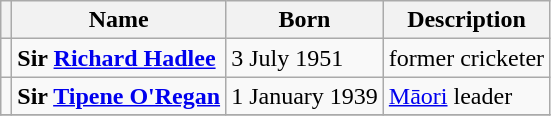<table class="wikitable">
<tr>
<th></th>
<th>Name</th>
<th>Born</th>
<th>Description</th>
</tr>
<tr>
<td></td>
<td><strong>Sir <a href='#'>Richard Hadlee</a></strong></td>
<td>3 July 1951</td>
<td>former cricketer</td>
</tr>
<tr>
<td></td>
<td><strong>Sir <a href='#'>Tipene O'Regan</a></strong></td>
<td>1 January 1939</td>
<td><a href='#'>Māori</a> leader</td>
</tr>
<tr>
</tr>
</table>
